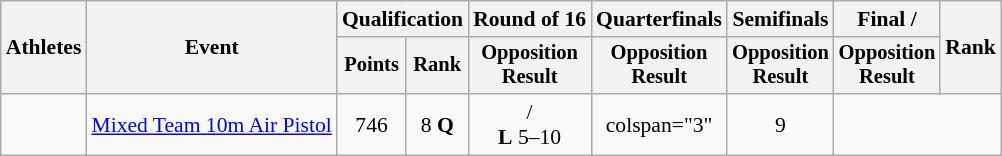<table class="wikitable" style="font-size:90%;">
<tr>
<th rowspan=2>Athletes</th>
<th rowspan=2>Event</th>
<th colspan=2>Qualification</th>
<th>Round of 16</th>
<th>Quarterfinals</th>
<th>Semifinals</th>
<th>Final / </th>
<th rowspan=2>Rank</th>
</tr>
<tr style="font-size:95%">
<th>Points</th>
<th>Rank</th>
<th>Opposition<br>Result</th>
<th>Opposition<br>Result</th>
<th>Opposition<br>Result</th>
<th>Opposition<br>Result</th>
</tr>
<tr align=center>
<td align=left><br></td>
<td align=left><a href='#'>Mixed Team 10m Air Pistol</a></td>
<td>746</td>
<td>8 <strong>Q</strong></td>
<td>/<br><strong>L</strong> 5–10</td>
<td>colspan="3" </td>
<td>9</td>
</tr>
</table>
